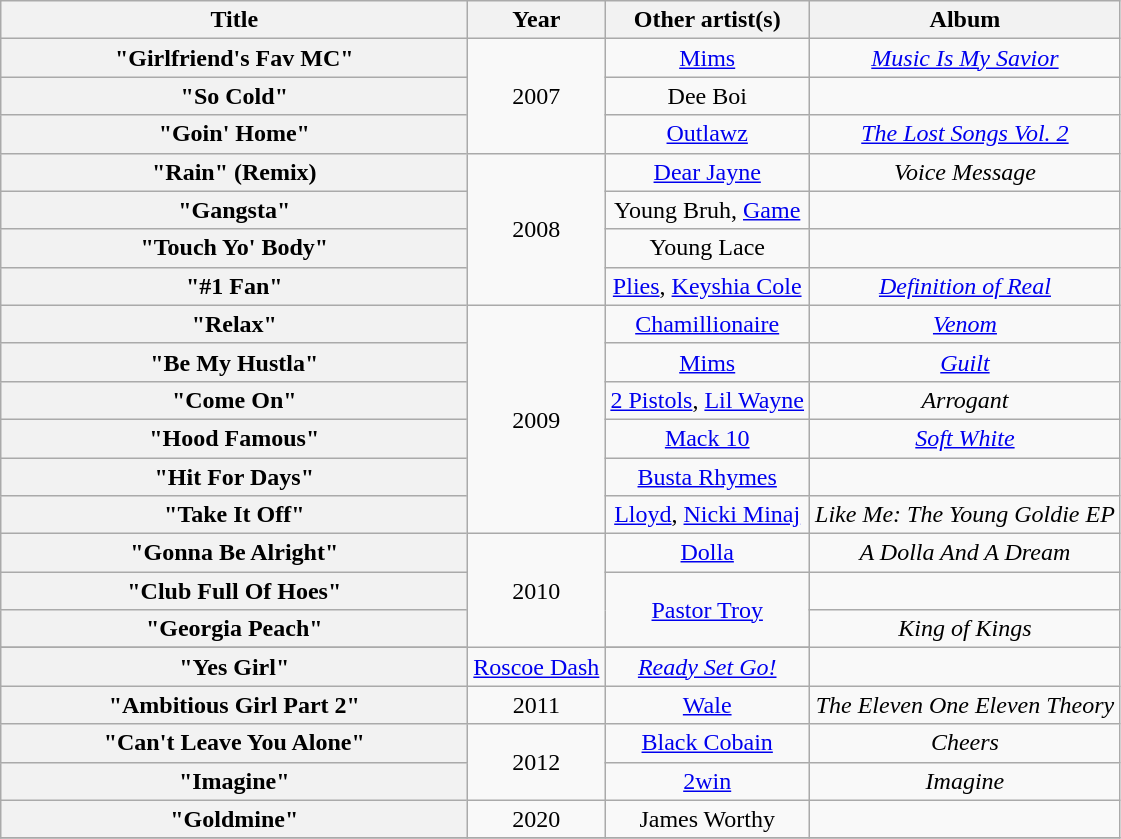<table class="wikitable plainrowheaders" style="text-align:center;">
<tr>
<th scope-"col" style="width:19em;">Title</th>
<th scope-"col">Year</th>
<th scope-"col">Other artist(s)</th>
<th scope-"col">Album</th>
</tr>
<tr>
<th scope="row">"Girlfriend's Fav MC"</th>
<td rowspan="3">2007</td>
<td><a href='#'>Mims</a></td>
<td><em><a href='#'>Music Is My Savior</a></em></td>
</tr>
<tr>
<th scope="row">"So Cold"</th>
<td>Dee Boi</td>
<td></td>
</tr>
<tr>
<th scope="row">"Goin' Home"</th>
<td><a href='#'>Outlawz</a></td>
<td><em><a href='#'>The Lost Songs Vol. 2</a></em></td>
</tr>
<tr>
<th scope="row">"Rain" (Remix)</th>
<td rowspan="4">2008</td>
<td><a href='#'>Dear Jayne</a></td>
<td><em>Voice Message</em></td>
</tr>
<tr>
<th scope="row">"Gangsta"</th>
<td>Young Bruh, <a href='#'>Game</a></td>
<td></td>
</tr>
<tr>
<th scope="row">"Touch Yo' Body"</th>
<td>Young Lace</td>
<td></td>
</tr>
<tr>
<th scope="row">"#1 Fan"</th>
<td><a href='#'>Plies</a>, <a href='#'>Keyshia Cole</a></td>
<td><em><a href='#'>Definition of Real</a></em></td>
</tr>
<tr>
<th scope="row">"Relax"</th>
<td rowspan="6">2009</td>
<td><a href='#'>Chamillionaire</a></td>
<td><em><a href='#'>Venom</a></em></td>
</tr>
<tr>
<th scope="row">"Be My Hustla"</th>
<td><a href='#'>Mims</a></td>
<td><em><a href='#'>Guilt</a></em></td>
</tr>
<tr>
<th scope="row">"Come On"</th>
<td><a href='#'>2 Pistols</a>, <a href='#'>Lil Wayne</a></td>
<td><em>Arrogant</em></td>
</tr>
<tr>
<th scope="row">"Hood Famous"</th>
<td><a href='#'>Mack 10</a></td>
<td><em><a href='#'>Soft White</a></em></td>
</tr>
<tr>
<th scope="row">"Hit For Days"</th>
<td><a href='#'>Busta Rhymes</a></td>
<td></td>
</tr>
<tr>
<th scope="row">"Take It Off"</th>
<td><a href='#'>Lloyd</a>, <a href='#'>Nicki Minaj</a></td>
<td><em>Like Me: The Young Goldie EP</em></td>
</tr>
<tr>
<th scope="row">"Gonna Be Alright"</th>
<td rowspan="4">2010</td>
<td><a href='#'>Dolla</a></td>
<td><em>A Dolla And A Dream</em></td>
</tr>
<tr>
<th scope="row">"Club Full Of Hoes"</th>
<td rowspan="2"><a href='#'>Pastor Troy</a></td>
<td></td>
</tr>
<tr>
<th scope="row">"Georgia Peach"</th>
<td><em>King of Kings</em></td>
</tr>
<tr>
</tr>
<tr>
<th scope="row">"Yes Girl"</th>
<td><a href='#'>Roscoe Dash</a></td>
<td><em><a href='#'>Ready Set Go!</a></em></td>
</tr>
<tr>
<th scope="row">"Ambitious Girl Part 2"</th>
<td>2011</td>
<td><a href='#'>Wale</a></td>
<td><em>The Eleven One Eleven Theory</em></td>
</tr>
<tr>
<th scope="row">"Can't Leave You Alone"</th>
<td rowspan="2">2012</td>
<td><a href='#'>Black Cobain</a></td>
<td><em>Cheers</em></td>
</tr>
<tr>
<th scope="row">"Imagine"</th>
<td><a href='#'>2win</a></td>
<td><em>Imagine</em></td>
</tr>
<tr>
<th scope="row">"Goldmine"</th>
<td>2020</td>
<td>James Worthy</td>
<td></td>
</tr>
<tr>
</tr>
</table>
